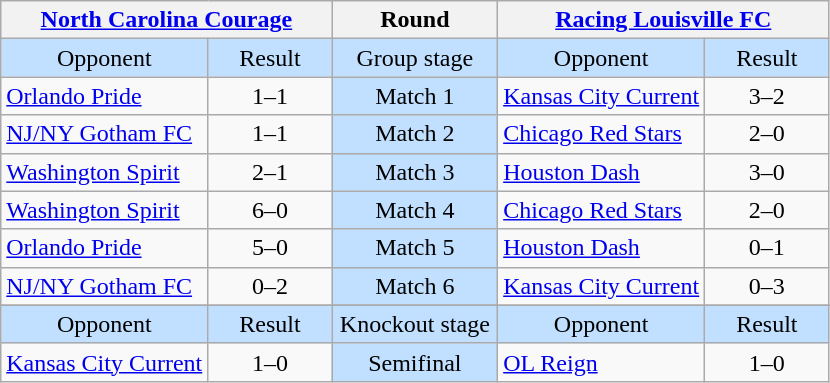<table class="wikitable" style="text-align:center; white-space:nowrap;">
<tr>
<th colspan=2 scope="colgroup"><a href='#'>North Carolina Courage</a></th>
<th scope="col">Round</th>
<th colspan=2 scope="colgroup"><a href='#'>Racing Louisville FC</a></th>
</tr>
<tr style="background:#C1E0FF;">
<td style="width:25%;">Opponent</td>
<td style="width:15%;">Result</td>
<td>Group stage</td>
<td style="width:25%;">Opponent</td>
<td style="width:15%;">Result</td>
</tr>
<tr>
<td style="text-align:left;"><a href='#'>Orlando Pride</a></td>
<td>1–1</td>
<td style="background:#C1E0FF;">Match 1</td>
<td style="text-align:left;"><a href='#'>Kansas City Current</a></td>
<td>3–2</td>
</tr>
<tr>
<td style="text-align:left;"><a href='#'>NJ/NY Gotham FC</a></td>
<td>1–1</td>
<td style="background:#C1E0FF;">Match 2</td>
<td style="text-align:left;"><a href='#'>Chicago Red Stars</a></td>
<td>2–0</td>
</tr>
<tr>
<td style="text-align:left;"><a href='#'>Washington Spirit</a></td>
<td>2–1</td>
<td style="background:#C1E0FF;">Match 3</td>
<td style="text-align:left;"><a href='#'>Houston Dash</a></td>
<td>3–0</td>
</tr>
<tr>
<td style="text-align:left;"><a href='#'>Washington Spirit</a></td>
<td>6–0</td>
<td style="background:#C1E0FF;">Match 4</td>
<td style="text-align:left;"><a href='#'>Chicago Red Stars</a></td>
<td>2–0</td>
</tr>
<tr>
<td style="text-align:left;"><a href='#'>Orlando Pride</a></td>
<td>5–0</td>
<td style="background:#C1E0FF;">Match 5</td>
<td style="text-align:left;"><a href='#'>Houston Dash</a></td>
<td>0–1</td>
</tr>
<tr>
<td style="text-align:left;"><a href='#'>NJ/NY Gotham FC</a></td>
<td>0–2</td>
<td style="background:#C1E0FF;">Match 6</td>
<td style="text-align:left;"><a href='#'>Kansas City Current</a></td>
<td>0–3</td>
</tr>
<tr>
</tr>
<tr style="background:#C1E0FF;">
<td style="width:25%;">Opponent</td>
<td style="width:15%;">Result</td>
<td>Knockout stage</td>
<td style="width:25%;">Opponent</td>
<td style="width:15%;">Result</td>
</tr>
<tr>
<td style="text-align:left;"><a href='#'>Kansas City Current</a></td>
<td>1–0</td>
<td style="background:#C1E0FF;">Semifinal</td>
<td style="text-align:left;"><a href='#'>OL Reign</a></td>
<td>1–0</td>
</tr>
</table>
